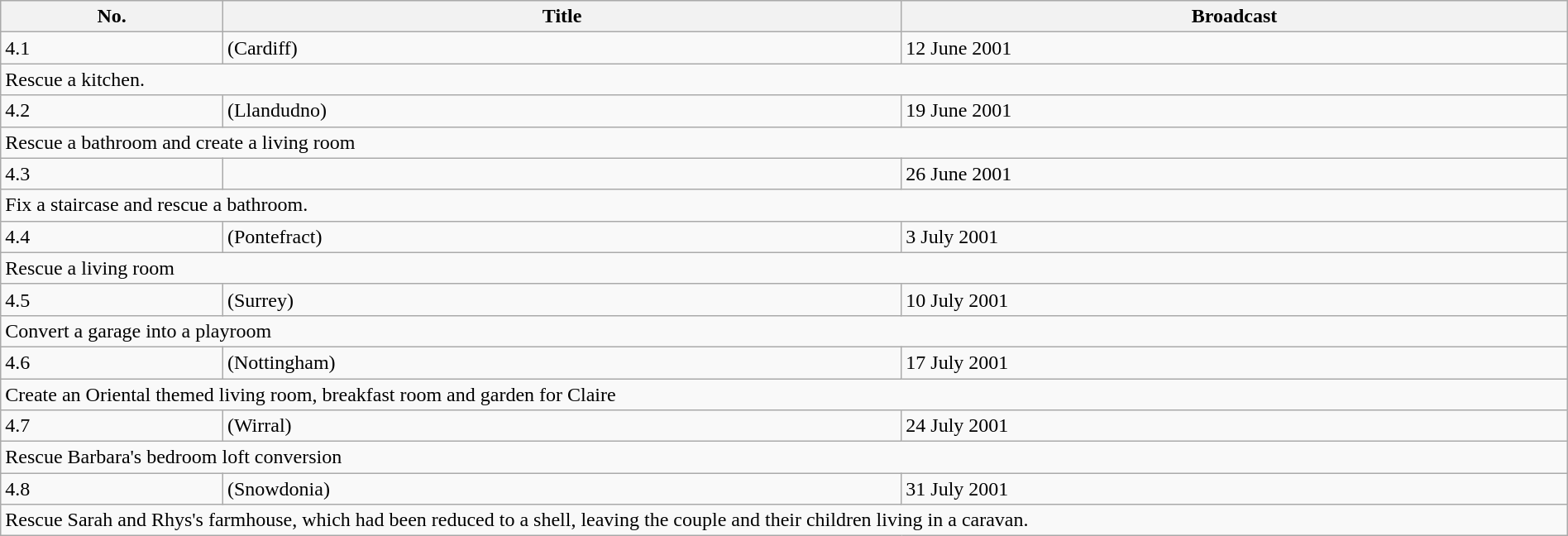<table class="wikitable" style="width:100%;">
<tr>
<th>No.</th>
<th>Title</th>
<th>Broadcast</th>
</tr>
<tr>
<td>4.1</td>
<td>(Cardiff)</td>
<td>12 June 2001</td>
</tr>
<tr>
<td colspan="3">Rescue a kitchen.</td>
</tr>
<tr>
<td>4.2</td>
<td>(Llandudno)</td>
<td>19 June 2001</td>
</tr>
<tr>
<td colspan="3">Rescue a bathroom and create a living room</td>
</tr>
<tr>
<td>4.3</td>
<td></td>
<td>26 June 2001</td>
</tr>
<tr>
<td colspan="3">Fix a staircase and rescue a bathroom.</td>
</tr>
<tr>
<td>4.4</td>
<td>(Pontefract)</td>
<td>3 July 2001</td>
</tr>
<tr>
<td colspan="3">Rescue a living room</td>
</tr>
<tr>
<td>4.5</td>
<td>(Surrey)</td>
<td>10 July 2001</td>
</tr>
<tr>
<td colspan="3">Convert a garage into a playroom</td>
</tr>
<tr>
<td>4.6</td>
<td>(Nottingham)</td>
<td>17 July 2001</td>
</tr>
<tr>
<td colspan="3">Create an Oriental themed living room, breakfast room and garden for Claire</td>
</tr>
<tr>
<td>4.7</td>
<td>(Wirral)</td>
<td>24 July 2001</td>
</tr>
<tr>
<td colspan="3">Rescue Barbara's bedroom loft conversion</td>
</tr>
<tr>
<td>4.8</td>
<td>(Snowdonia)</td>
<td>31 July 2001</td>
</tr>
<tr>
<td colspan="3">Rescue Sarah and Rhys's farmhouse, which had been reduced to a shell, leaving the couple and their children living in a caravan.</td>
</tr>
</table>
